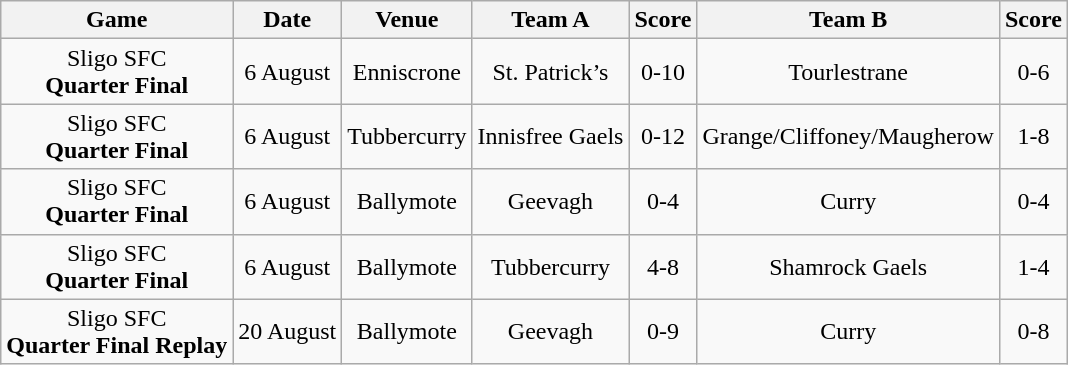<table class="wikitable">
<tr>
<th>Game</th>
<th>Date</th>
<th>Venue</th>
<th>Team A</th>
<th>Score</th>
<th>Team B</th>
<th>Score</th>
</tr>
<tr align="center">
<td>Sligo SFC<br><strong>Quarter Final</strong></td>
<td>6 August</td>
<td>Enniscrone</td>
<td>St. Patrick’s</td>
<td>0-10</td>
<td>Tourlestrane</td>
<td>0-6</td>
</tr>
<tr align="center">
<td>Sligo SFC<br><strong>Quarter Final</strong></td>
<td>6 August</td>
<td>Tubbercurry</td>
<td>Innisfree Gaels</td>
<td>0-12</td>
<td>Grange/Cliffoney/Maugherow</td>
<td>1-8</td>
</tr>
<tr align="center">
<td>Sligo SFC<br><strong>Quarter Final</strong></td>
<td>6 August</td>
<td>Ballymote</td>
<td>Geevagh</td>
<td>0-4</td>
<td>Curry</td>
<td>0-4</td>
</tr>
<tr align="center">
<td>Sligo SFC<br><strong>Quarter Final</strong></td>
<td>6 August</td>
<td>Ballymote</td>
<td>Tubbercurry</td>
<td>4-8</td>
<td>Shamrock Gaels</td>
<td>1-4</td>
</tr>
<tr align="center">
<td>Sligo SFC<br><strong>Quarter Final Replay</strong></td>
<td>20 August</td>
<td>Ballymote</td>
<td>Geevagh</td>
<td>0-9</td>
<td>Curry</td>
<td>0-8</td>
</tr>
</table>
